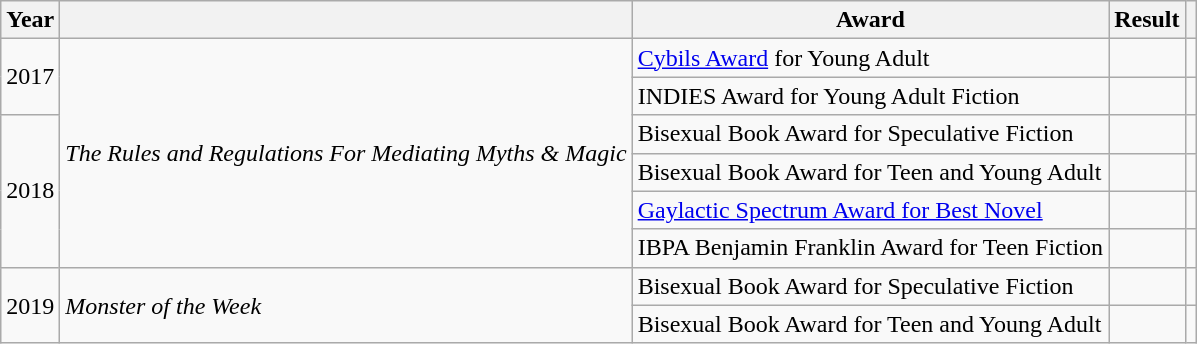<table class="wikitable">
<tr>
<th>Year</th>
<th></th>
<th>Award</th>
<th>Result</th>
<th></th>
</tr>
<tr>
<td rowspan="2">2017</td>
<td rowspan="6"><em>The Rules and Regulations For Mediating Myths & Magic</em></td>
<td><a href='#'>Cybils Award</a> for Young Adult</td>
<td></td>
<td></td>
</tr>
<tr>
<td>INDIES Award for Young Adult Fiction</td>
<td></td>
<td></td>
</tr>
<tr>
<td rowspan="4">2018</td>
<td>Bisexual Book Award for Speculative Fiction</td>
<td></td>
<td></td>
</tr>
<tr>
<td>Bisexual Book Award for Teen and Young Adult</td>
<td></td>
<td></td>
</tr>
<tr>
<td><a href='#'>Gaylactic Spectrum Award for Best Novel</a></td>
<td></td>
<td></td>
</tr>
<tr>
<td>IBPA Benjamin Franklin Award for Teen Fiction</td>
<td></td>
<td></td>
</tr>
<tr>
<td rowspan="2">2019</td>
<td rowspan="2"><em>Monster of the Week</em></td>
<td>Bisexual Book Award for Speculative Fiction</td>
<td></td>
<td></td>
</tr>
<tr>
<td>Bisexual Book Award for Teen and Young Adult</td>
<td></td>
<td></td>
</tr>
</table>
